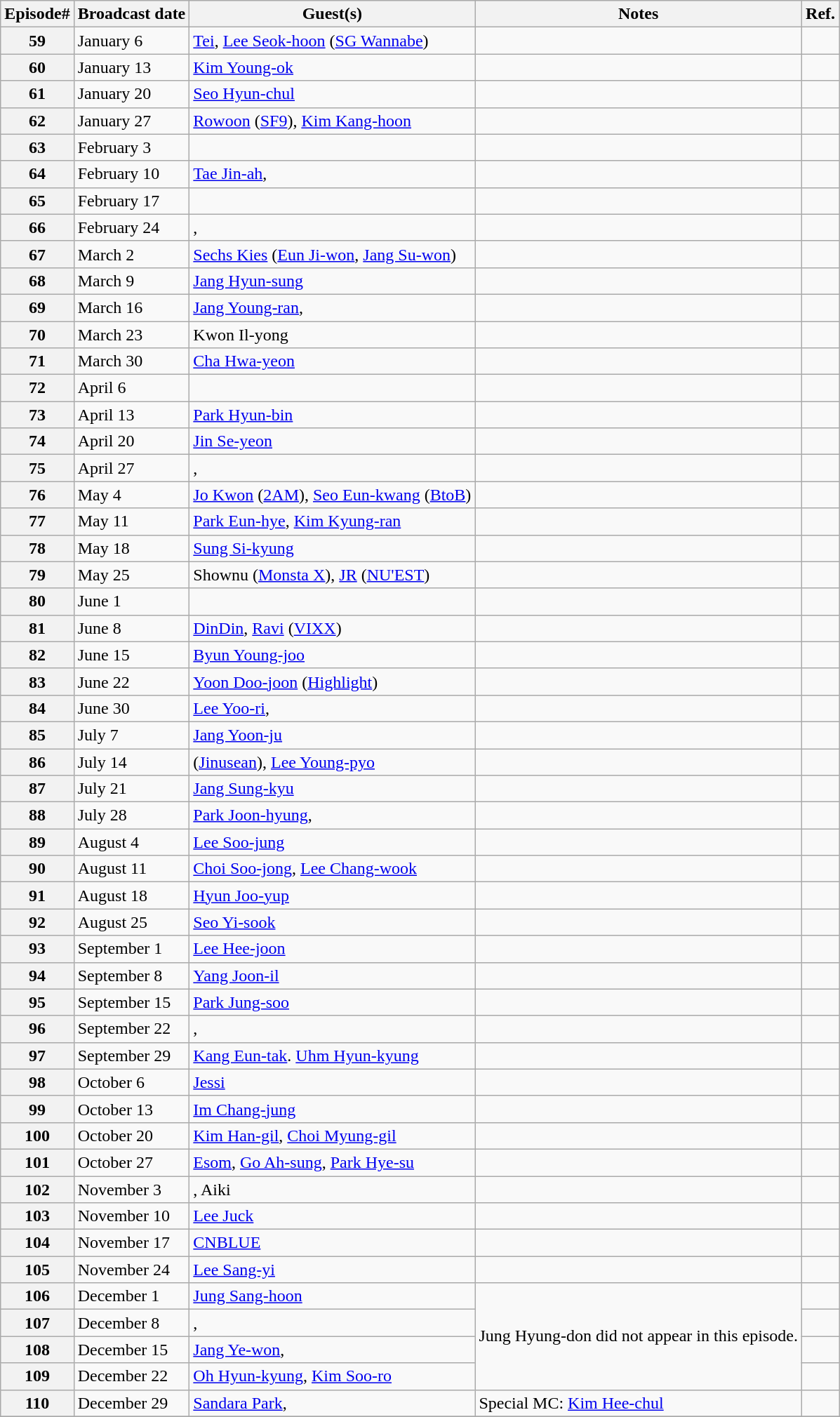<table class="wikitable">
<tr>
<th>Episode#</th>
<th>Broadcast date</th>
<th>Guest(s)</th>
<th>Notes</th>
<th>Ref.</th>
</tr>
<tr>
<th>59</th>
<td>January 6</td>
<td><a href='#'>Tei</a>, <a href='#'>Lee Seok-hoon</a> (<a href='#'>SG Wannabe</a>)</td>
<td></td>
<td></td>
</tr>
<tr>
<th>60</th>
<td>January 13</td>
<td><a href='#'>Kim Young-ok</a></td>
<td></td>
<td></td>
</tr>
<tr>
<th>61</th>
<td>January 20</td>
<td><a href='#'>Seo Hyun-chul</a></td>
<td></td>
<td></td>
</tr>
<tr>
<th>62</th>
<td>January 27</td>
<td><a href='#'>Rowoon</a> (<a href='#'>SF9</a>), <a href='#'>Kim Kang-hoon</a></td>
<td></td>
<td></td>
</tr>
<tr>
<th>63</th>
<td>February 3</td>
<td></td>
<td></td>
<td></td>
</tr>
<tr>
<th>64</th>
<td>February 10</td>
<td><a href='#'>Tae Jin-ah</a>, </td>
<td></td>
<td></td>
</tr>
<tr>
<th>65</th>
<td>February 17</td>
<td></td>
<td></td>
<td></td>
</tr>
<tr>
<th>66</th>
<td>February 24</td>
<td>, </td>
<td></td>
<td></td>
</tr>
<tr>
<th>67</th>
<td>March 2</td>
<td><a href='#'>Sechs Kies</a> (<a href='#'>Eun Ji-won</a>, <a href='#'>Jang Su-won</a>)</td>
<td></td>
<td></td>
</tr>
<tr>
<th>68</th>
<td>March 9</td>
<td><a href='#'>Jang Hyun-sung</a></td>
<td></td>
<td></td>
</tr>
<tr>
<th>69</th>
<td>March 16</td>
<td><a href='#'>Jang Young-ran</a>, </td>
<td></td>
<td></td>
</tr>
<tr>
<th>70</th>
<td>March 23</td>
<td>Kwon Il-yong</td>
<td></td>
<td></td>
</tr>
<tr>
<th>71</th>
<td>March 30</td>
<td><a href='#'>Cha Hwa-yeon</a></td>
<td></td>
<td></td>
</tr>
<tr>
<th>72</th>
<td>April 6</td>
<td></td>
<td></td>
<td></td>
</tr>
<tr>
<th>73</th>
<td>April 13</td>
<td><a href='#'>Park Hyun-bin</a></td>
<td></td>
<td></td>
</tr>
<tr>
<th>74</th>
<td>April 20</td>
<td><a href='#'>Jin Se-yeon</a></td>
<td></td>
<td></td>
</tr>
<tr>
<th>75</th>
<td>April 27</td>
<td>, </td>
<td></td>
<td></td>
</tr>
<tr>
<th>76</th>
<td>May 4</td>
<td><a href='#'>Jo Kwon</a> (<a href='#'>2AM</a>), <a href='#'>Seo Eun-kwang</a> (<a href='#'>BtoB</a>)</td>
<td></td>
<td></td>
</tr>
<tr>
<th>77</th>
<td>May 11</td>
<td><a href='#'>Park Eun-hye</a>, <a href='#'>Kim Kyung-ran</a></td>
<td></td>
<td></td>
</tr>
<tr>
<th>78</th>
<td>May 18</td>
<td><a href='#'>Sung Si-kyung</a></td>
<td></td>
<td></td>
</tr>
<tr>
<th>79</th>
<td>May 25</td>
<td>Shownu (<a href='#'>Monsta X</a>), <a href='#'>JR</a> (<a href='#'>NU'EST</a>)</td>
<td></td>
<td></td>
</tr>
<tr>
<th>80</th>
<td>June 1</td>
<td></td>
<td></td>
<td></td>
</tr>
<tr>
<th>81</th>
<td>June 8</td>
<td><a href='#'>DinDin</a>, <a href='#'>Ravi</a> (<a href='#'>VIXX</a>)</td>
<td></td>
<td></td>
</tr>
<tr>
<th>82</th>
<td>June 15</td>
<td><a href='#'>Byun Young-joo</a></td>
<td></td>
<td></td>
</tr>
<tr>
<th>83</th>
<td>June 22</td>
<td><a href='#'>Yoon Doo-joon</a> (<a href='#'>Highlight</a>)</td>
<td></td>
<td></td>
</tr>
<tr>
<th>84</th>
<td>June 30</td>
<td><a href='#'>Lee Yoo-ri</a>, </td>
<td></td>
<td></td>
</tr>
<tr>
<th>85</th>
<td>July 7</td>
<td><a href='#'>Jang Yoon-ju</a></td>
<td></td>
<td></td>
</tr>
<tr>
<th>86</th>
<td>July 14</td>
<td> (<a href='#'>Jinusean</a>), <a href='#'>Lee Young-pyo</a></td>
<td></td>
<td></td>
</tr>
<tr>
<th>87</th>
<td>July 21</td>
<td><a href='#'>Jang Sung-kyu</a></td>
<td></td>
<td></td>
</tr>
<tr>
<th>88</th>
<td>July 28</td>
<td><a href='#'>Park Joon-hyung</a>, </td>
<td></td>
<td></td>
</tr>
<tr>
<th>89</th>
<td>August 4</td>
<td><a href='#'>Lee Soo-jung</a></td>
<td></td>
<td></td>
</tr>
<tr>
<th>90</th>
<td>August 11</td>
<td><a href='#'>Choi Soo-jong</a>, <a href='#'>Lee Chang-wook</a></td>
<td></td>
<td></td>
</tr>
<tr>
<th>91</th>
<td>August 18</td>
<td><a href='#'>Hyun Joo-yup</a></td>
<td></td>
<td></td>
</tr>
<tr>
<th>92</th>
<td>August 25</td>
<td><a href='#'>Seo Yi-sook</a></td>
<td></td>
<td></td>
</tr>
<tr>
<th>93</th>
<td>September 1</td>
<td><a href='#'>Lee Hee-joon</a></td>
<td></td>
<td></td>
</tr>
<tr>
<th>94</th>
<td>September 8</td>
<td><a href='#'>Yang Joon-il</a></td>
<td></td>
<td></td>
</tr>
<tr>
<th>95</th>
<td>September 15</td>
<td><a href='#'>Park Jung-soo</a></td>
<td></td>
<td></td>
</tr>
<tr>
<th>96</th>
<td>September 22</td>
<td>, </td>
<td></td>
<td></td>
</tr>
<tr>
<th>97</th>
<td>September 29</td>
<td><a href='#'>Kang Eun-tak</a>. <a href='#'>Uhm Hyun-kyung</a></td>
<td></td>
<td></td>
</tr>
<tr>
<th>98</th>
<td>October 6</td>
<td><a href='#'>Jessi</a></td>
<td></td>
<td></td>
</tr>
<tr>
<th>99</th>
<td>October 13</td>
<td><a href='#'>Im Chang-jung</a></td>
<td></td>
<td></td>
</tr>
<tr>
<th>100</th>
<td>October 20</td>
<td><a href='#'>Kim Han-gil</a>, <a href='#'>Choi Myung-gil</a></td>
<td></td>
<td></td>
</tr>
<tr>
<th>101</th>
<td>October 27</td>
<td><a href='#'>Esom</a>, <a href='#'>Go Ah-sung</a>, <a href='#'>Park Hye-su</a></td>
<td></td>
<td></td>
</tr>
<tr>
<th>102</th>
<td>November 3</td>
<td>, Aiki</td>
<td></td>
<td></td>
</tr>
<tr>
<th>103</th>
<td>November 10</td>
<td><a href='#'>Lee Juck</a></td>
<td></td>
<td></td>
</tr>
<tr>
<th>104</th>
<td>November 17</td>
<td><a href='#'>CNBLUE</a></td>
<td></td>
<td></td>
</tr>
<tr>
<th>105</th>
<td>November 24</td>
<td><a href='#'>Lee Sang-yi</a></td>
<td></td>
<td></td>
</tr>
<tr>
<th>106</th>
<td>December 1</td>
<td><a href='#'>Jung Sang-hoon</a></td>
<td rowspan=4>Jung Hyung-don did not appear in this episode.</td>
<td></td>
</tr>
<tr>
<th>107</th>
<td>December 8</td>
<td>, </td>
<td></td>
</tr>
<tr>
<th>108</th>
<td>December 15</td>
<td><a href='#'>Jang Ye-won</a>, </td>
<td></td>
</tr>
<tr>
<th>109</th>
<td>December 22</td>
<td><a href='#'>Oh Hyun-kyung</a>, <a href='#'>Kim Soo-ro</a></td>
<td></td>
</tr>
<tr>
<th>110</th>
<td>December 29</td>
<td><a href='#'>Sandara Park</a>, </td>
<td>Special MC: <a href='#'>Kim Hee-chul</a></td>
<td></td>
</tr>
<tr>
</tr>
</table>
